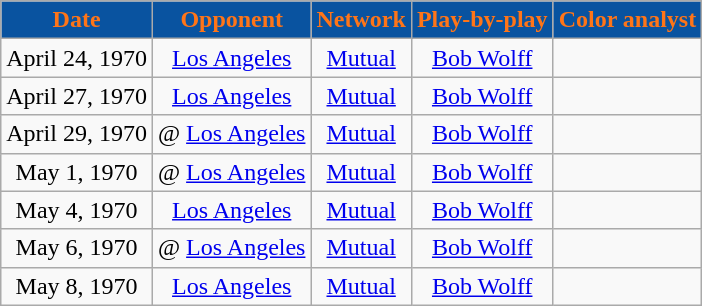<table class="wikitable">
<tr>
<th style="color:#FF7518; background:#0953a0;">Date</th>
<th style="color:#FF7518; background:#0953a0;">Opponent</th>
<th style="color:#FF7518; background:#0953a0;">Network</th>
<th style="color:#FF7518; background:#0953a0;">Play-by-play</th>
<th style="color:#FF7518; background:#0953a0;">Color analyst</th>
</tr>
<tr style="text-align: center">
<td>April 24, 1970</td>
<td><a href='#'>Los Angeles</a></td>
<td><a href='#'>Mutual</a></td>
<td><a href='#'>Bob Wolff</a></td>
<td></td>
</tr>
<tr style="text-align: center">
<td>April 27, 1970</td>
<td><a href='#'>Los Angeles</a></td>
<td><a href='#'>Mutual</a></td>
<td><a href='#'>Bob Wolff</a></td>
<td></td>
</tr>
<tr style="text-align: center">
<td>April 29, 1970</td>
<td>@ <a href='#'>Los Angeles</a></td>
<td><a href='#'>Mutual</a></td>
<td><a href='#'>Bob Wolff</a></td>
<td></td>
</tr>
<tr style="text-align: center">
<td>May 1, 1970</td>
<td>@ <a href='#'>Los Angeles</a></td>
<td><a href='#'>Mutual</a></td>
<td><a href='#'>Bob Wolff</a></td>
<td></td>
</tr>
<tr style="text-align: center">
<td>May 4, 1970</td>
<td><a href='#'>Los Angeles</a></td>
<td><a href='#'>Mutual</a></td>
<td><a href='#'>Bob Wolff</a></td>
<td></td>
</tr>
<tr style="text-align: center">
<td>May 6, 1970</td>
<td>@ <a href='#'>Los Angeles</a></td>
<td><a href='#'>Mutual</a></td>
<td><a href='#'>Bob Wolff</a></td>
<td></td>
</tr>
<tr style="text-align: center">
<td>May 8, 1970</td>
<td><a href='#'>Los Angeles</a></td>
<td><a href='#'>Mutual</a></td>
<td><a href='#'>Bob Wolff</a></td>
<td></td>
</tr>
</table>
